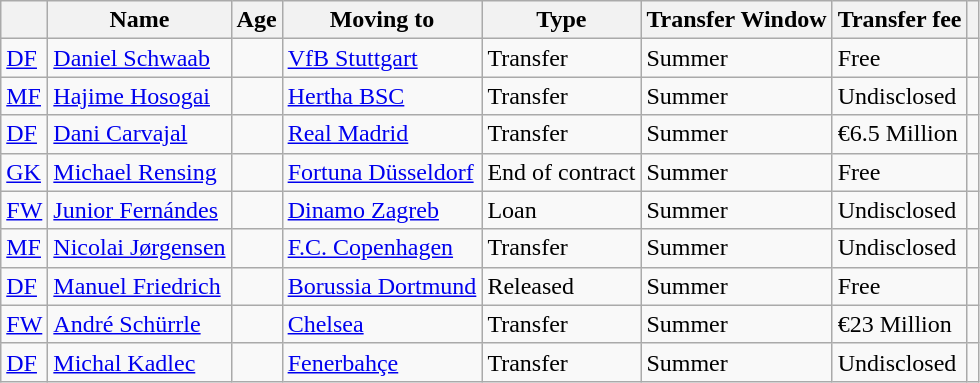<table class="wikitable">
<tr>
<th></th>
<th>Name</th>
<th>Age</th>
<th>Moving to</th>
<th>Type</th>
<th>Transfer Window</th>
<th>Transfer fee</th>
<th></th>
</tr>
<tr>
<td><a href='#'>DF</a></td>
<td><a href='#'>Daniel Schwaab</a></td>
<td></td>
<td><a href='#'>VfB Stuttgart</a></td>
<td>Transfer</td>
<td>Summer</td>
<td>Free</td>
<td></td>
</tr>
<tr>
<td><a href='#'>MF</a></td>
<td><a href='#'>Hajime Hosogai</a></td>
<td></td>
<td><a href='#'>Hertha BSC</a></td>
<td>Transfer</td>
<td>Summer</td>
<td>Undisclosed</td>
<td></td>
</tr>
<tr>
<td><a href='#'>DF</a></td>
<td><a href='#'>Dani Carvajal</a></td>
<td></td>
<td><a href='#'>Real Madrid</a></td>
<td>Transfer</td>
<td>Summer</td>
<td>€6.5 Million</td>
<td></td>
</tr>
<tr>
<td><a href='#'>GK</a></td>
<td><a href='#'>Michael Rensing</a></td>
<td></td>
<td><a href='#'>Fortuna Düsseldorf</a></td>
<td>End of contract</td>
<td>Summer</td>
<td>Free</td>
<td></td>
</tr>
<tr>
<td><a href='#'>FW</a></td>
<td><a href='#'>Junior Fernándes</a></td>
<td></td>
<td><a href='#'>Dinamo Zagreb</a></td>
<td>Loan</td>
<td>Summer</td>
<td>Undisclosed</td>
<td></td>
</tr>
<tr>
<td><a href='#'>MF</a></td>
<td><a href='#'>Nicolai Jørgensen</a></td>
<td></td>
<td><a href='#'>F.C. Copenhagen</a></td>
<td>Transfer</td>
<td>Summer</td>
<td>Undisclosed</td>
<td></td>
</tr>
<tr>
<td><a href='#'>DF</a></td>
<td><a href='#'>Manuel Friedrich</a></td>
<td></td>
<td><a href='#'>Borussia Dortmund</a></td>
<td>Released</td>
<td>Summer</td>
<td>Free</td>
<td></td>
</tr>
<tr>
<td><a href='#'>FW</a></td>
<td><a href='#'>André Schürrle</a></td>
<td></td>
<td><a href='#'>Chelsea</a></td>
<td>Transfer</td>
<td>Summer</td>
<td>€23 Million</td>
<td></td>
</tr>
<tr>
<td><a href='#'>DF</a></td>
<td><a href='#'>Michal Kadlec</a></td>
<td></td>
<td><a href='#'>Fenerbahçe</a></td>
<td>Transfer</td>
<td>Summer</td>
<td>Undisclosed</td>
<td></td>
</tr>
</table>
